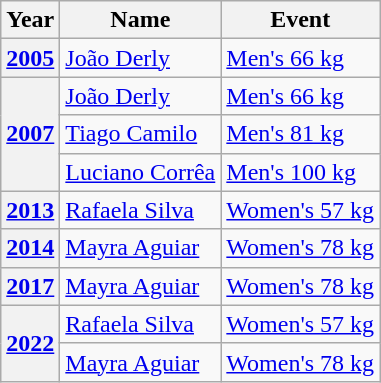<table class="wikitable sortable">
<tr>
<th>Year</th>
<th>Name</th>
<th>Event</th>
</tr>
<tr>
<th><a href='#'>2005</a></th>
<td><a href='#'>João Derly</a></td>
<td><a href='#'>Men's 66 kg</a></td>
</tr>
<tr>
<th rowspan=3><a href='#'>2007</a></th>
<td><a href='#'>João Derly</a></td>
<td><a href='#'>Men's 66 kg</a></td>
</tr>
<tr>
<td><a href='#'>Tiago Camilo</a></td>
<td><a href='#'>Men's 81 kg</a></td>
</tr>
<tr>
<td><a href='#'>Luciano Corrêa</a></td>
<td><a href='#'>Men's 100 kg</a></td>
</tr>
<tr>
<th><a href='#'>2013</a></th>
<td><a href='#'>Rafaela Silva</a></td>
<td><a href='#'>Women's 57 kg</a></td>
</tr>
<tr>
<th><a href='#'>2014</a></th>
<td><a href='#'>Mayra Aguiar</a></td>
<td><a href='#'>Women's 78 kg</a></td>
</tr>
<tr>
<th><a href='#'>2017</a></th>
<td><a href='#'>Mayra Aguiar</a></td>
<td><a href='#'>Women's 78 kg</a></td>
</tr>
<tr>
<th rowspan=2><a href='#'>2022</a></th>
<td><a href='#'>Rafaela Silva</a></td>
<td><a href='#'>Women's 57 kg</a></td>
</tr>
<tr>
<td><a href='#'>Mayra Aguiar</a></td>
<td><a href='#'>Women's 78 kg</a></td>
</tr>
</table>
